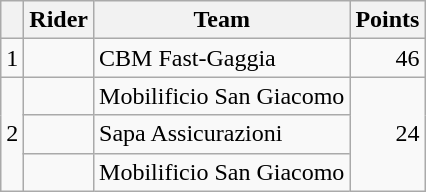<table class="wikitable">
<tr>
<th></th>
<th>Rider</th>
<th>Team</th>
<th>Points</th>
</tr>
<tr>
<td>1</td>
<td></td>
<td>CBM Fast-Gaggia</td>
<td align=right>46</td>
</tr>
<tr>
<td rowspan="3">2</td>
<td></td>
<td>Mobilificio San Giacomo</td>
<td align=right rowspan="3">24</td>
</tr>
<tr>
<td></td>
<td>Sapa Assicurazioni</td>
</tr>
<tr>
<td></td>
<td>Mobilificio San Giacomo</td>
</tr>
</table>
